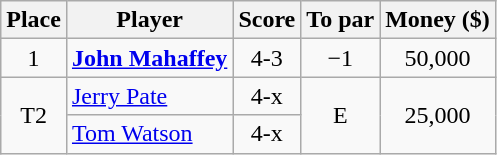<table class="wikitable">
<tr>
<th>Place</th>
<th>Player</th>
<th>Score</th>
<th>To par</th>
<th>Money ($)</th>
</tr>
<tr>
<td align=center>1</td>
<td> <strong><a href='#'>John Mahaffey</a></strong></td>
<td align=center>4-3</td>
<td align=center>−1</td>
<td align=center>50,000</td>
</tr>
<tr>
<td rowspan=2 align=center>T2</td>
<td> <a href='#'>Jerry Pate</a></td>
<td align=center>4-x</td>
<td rowspan=2 align=center>E</td>
<td rowspan=2 align=center>25,000</td>
</tr>
<tr>
<td> <a href='#'>Tom Watson</a></td>
<td align=center>4-x</td>
</tr>
</table>
